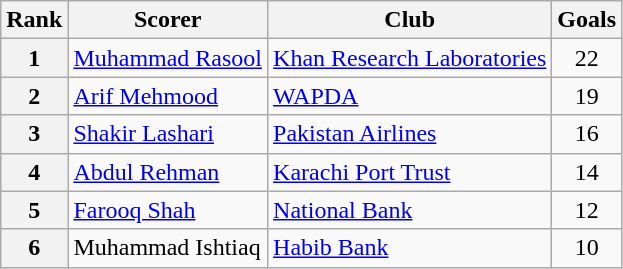<table class="wikitable" style="text-align:center">
<tr>
<th>Rank</th>
<th>Scorer</th>
<th>Club</th>
<th>Goals</th>
</tr>
<tr>
<th>1</th>
<td align="left"><a href='#'>Muhammad Rasool</a></td>
<td align="left"><a href='#'>Khan Research Laboratories</a></td>
<td>22</td>
</tr>
<tr>
<th>2</th>
<td align="left"><a href='#'>Arif Mehmood</a></td>
<td align="left"><a href='#'>WAPDA</a></td>
<td>19</td>
</tr>
<tr>
<th>3</th>
<td align="left"><a href='#'>Shakir Lashari</a></td>
<td align="left"><a href='#'>Pakistan Airlines</a></td>
<td>16</td>
</tr>
<tr>
<th>4</th>
<td align="left"><a href='#'>Abdul Rehman</a></td>
<td align="left"><a href='#'>Karachi Port Trust</a></td>
<td>14</td>
</tr>
<tr>
<th>5</th>
<td align="left"><a href='#'>Farooq Shah</a></td>
<td align="left"><a href='#'>National Bank</a></td>
<td>12</td>
</tr>
<tr>
<th>6</th>
<td align="left">Muhammad Ishtiaq</td>
<td align="left"><a href='#'>Habib Bank</a></td>
<td>10</td>
</tr>
</table>
